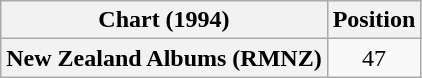<table class="wikitable plainrowheaders" style="text-align:center;">
<tr>
<th scope="col">Chart (1994)</th>
<th scope="col">Position</th>
</tr>
<tr>
<th scope="row">New Zealand Albums (RMNZ)</th>
<td>47</td>
</tr>
</table>
